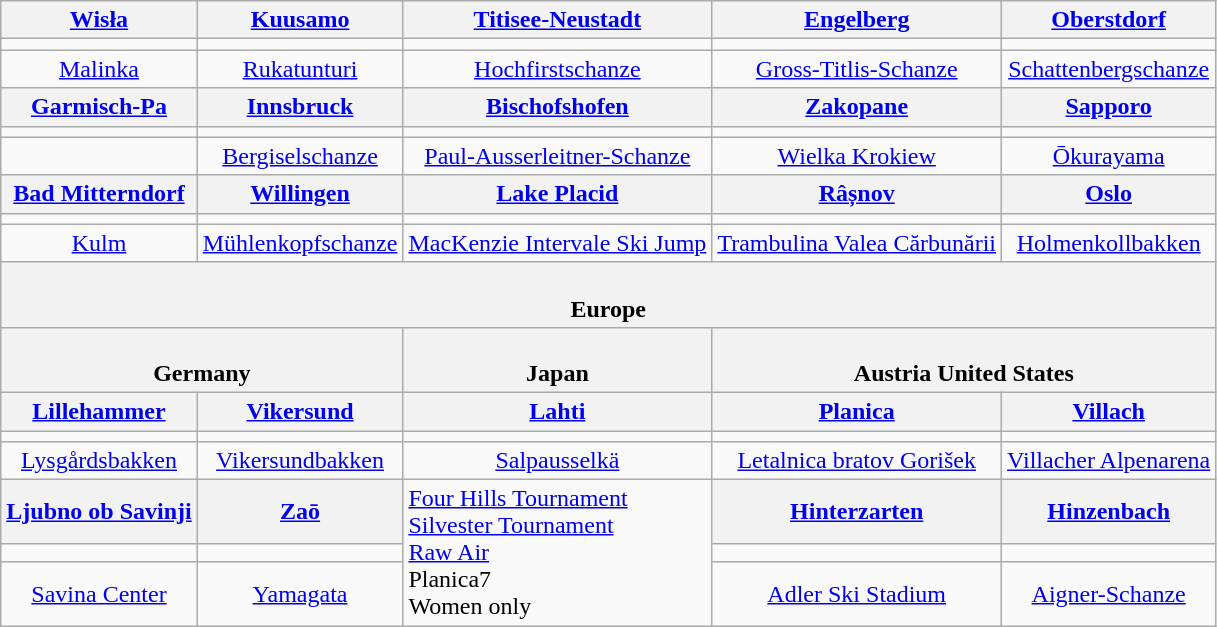<table class="wikitable" style="text-align:center">
<tr>
<th> <a href='#'>Wisła</a></th>
<th> <a href='#'>Kuusamo</a></th>
<th> <a href='#'>Titisee-Neustadt</a></th>
<th> <a href='#'>Engelberg</a></th>
<th> <a href='#'>Oberstdorf</a></th>
</tr>
<tr>
<td></td>
<td></td>
<td></td>
<td></td>
<td></td>
</tr>
<tr>
<td><a href='#'>Malinka</a></td>
<td><a href='#'>Rukatunturi</a></td>
<td><a href='#'>Hochfirstschanze</a></td>
<td><a href='#'>Gross-Titlis-Schanze</a></td>
<td><a href='#'>Schattenbergschanze</a></td>
</tr>
<tr>
<th> <a href='#'>Garmisch-Pa</a></th>
<th> <a href='#'>Innsbruck</a></th>
<th> <a href='#'>Bischofshofen</a></th>
<th> <a href='#'>Zakopane</a></th>
<th> <a href='#'>Sapporo</a></th>
</tr>
<tr>
<td></td>
<td></td>
<td></td>
<td></td>
<td></td>
</tr>
<tr>
<td></td>
<td><a href='#'>Bergiselschanze</a></td>
<td><a href='#'>Paul-Ausserleitner-Schanze</a></td>
<td><a href='#'>Wielka Krokiew</a></td>
<td><a href='#'>Ōkurayama</a></td>
</tr>
<tr>
<th> <a href='#'>Bad Mitterndorf</a></th>
<th> <a href='#'>Willingen</a></th>
<th> <a href='#'>Lake Placid</a></th>
<th> <a href='#'>Râșnov</a></th>
<th> <a href='#'>Oslo</a></th>
</tr>
<tr>
<td></td>
<td></td>
<td></td>
<td></td>
<td></td>
</tr>
<tr>
<td><a href='#'>Kulm</a></td>
<td><a href='#'>Mühlenkopfschanze</a></td>
<td><a href='#'>MacKenzie Intervale Ski Jump</a></td>
<td><a href='#'>Trambulina Valea Cărbunării</a></td>
<td><a href='#'>Holmenkollbakken</a></td>
</tr>
<tr>
<th colspan="5"><br>Europe
</th>
</tr>
<tr>
<th colspan=2><br>Germany
</th>
<th><br>Japan
</th>
<th colspan=2><br>Austria

United States
</th>
</tr>
<tr>
<th> <a href='#'>Lillehammer</a></th>
<th> <a href='#'>Vikersund</a></th>
<th> <a href='#'>Lahti</a></th>
<th> <a href='#'>Planica</a></th>
<th> <a href='#'>Villach</a></th>
</tr>
<tr>
<td></td>
<td></td>
<td></td>
<td></td>
<td></td>
</tr>
<tr>
<td><a href='#'>Lysgårdsbakken</a></td>
<td><a href='#'>Vikersundbakken</a></td>
<td><a href='#'>Salpausselkä</a></td>
<td><a href='#'>Letalnica bratov Gorišek</a></td>
<td><a href='#'>Villacher Alpenarena</a></td>
</tr>
<tr>
<th> <a href='#'>Ljubno ob Savinji</a></th>
<th> <a href='#'>Zaō</a></th>
<td rowspan=3 align=left> <a href='#'>Four Hills Tournament</a><br> <a href='#'>Silvester Tournament</a><br> <a href='#'>Raw Air</a><br> Planica7<br> Women only</td>
<th> <a href='#'>Hinterzarten</a></th>
<th> <a href='#'>Hinzenbach</a></th>
</tr>
<tr>
<td></td>
<td></td>
<td></td>
<td></td>
</tr>
<tr>
<td><a href='#'>Savina Center</a></td>
<td><a href='#'>Yamagata</a></td>
<td><a href='#'>Adler Ski Stadium</a></td>
<td><a href='#'>Aigner-Schanze</a></td>
</tr>
</table>
